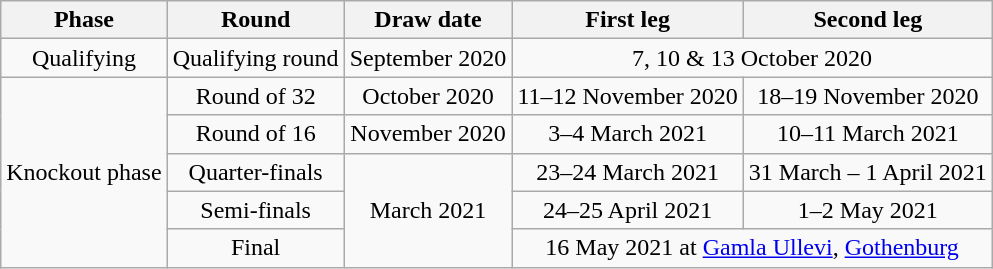<table class="wikitable mw-collapsible mw-collapsed" style="text-align:center">
<tr>
<th>Phase</th>
<th>Round</th>
<th>Draw date</th>
<th>First leg</th>
<th>Second leg</th>
</tr>
<tr>
<td>Qualifying</td>
<td>Qualifying round</td>
<td>September 2020</td>
<td colspan="2">7, 10 & 13 October 2020</td>
</tr>
<tr>
<td rowspan="5">Knockout phase</td>
<td>Round of 32</td>
<td>October 2020</td>
<td>11–12 November 2020</td>
<td>18–19 November 2020</td>
</tr>
<tr>
<td>Round of 16</td>
<td>November 2020</td>
<td>3–4 March 2021</td>
<td>10–11 March 2021</td>
</tr>
<tr>
<td>Quarter-finals</td>
<td rowspan="3">March 2021</td>
<td>23–24 March 2021</td>
<td>31 March – 1 April 2021</td>
</tr>
<tr>
<td>Semi-finals</td>
<td>24–25 April 2021</td>
<td>1–2 May 2021</td>
</tr>
<tr>
<td>Final</td>
<td colspan="2">16 May 2021 at <a href='#'>Gamla Ullevi</a>, <a href='#'>Gothenburg</a></td>
</tr>
</table>
